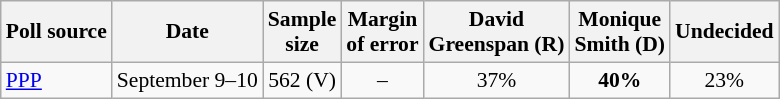<table class="wikitable sortable" style="text-align:center;font-size:90%;line-height:17px">
<tr>
<th>Poll source</th>
<th>Date</th>
<th>Sample<br>size</th>
<th>Margin<br>of error</th>
<th>David<br>Greenspan (R)</th>
<th>Monique<br>Smith (D)</th>
<th>Undecided</th>
</tr>
<tr>
<td style="text-align:left;"><a href='#'>PPP</a></td>
<td>September 9–10</td>
<td>562 (V)</td>
<td>–</td>
<td>37%</td>
<td><strong>40%</strong></td>
<td>23%</td>
</tr>
</table>
